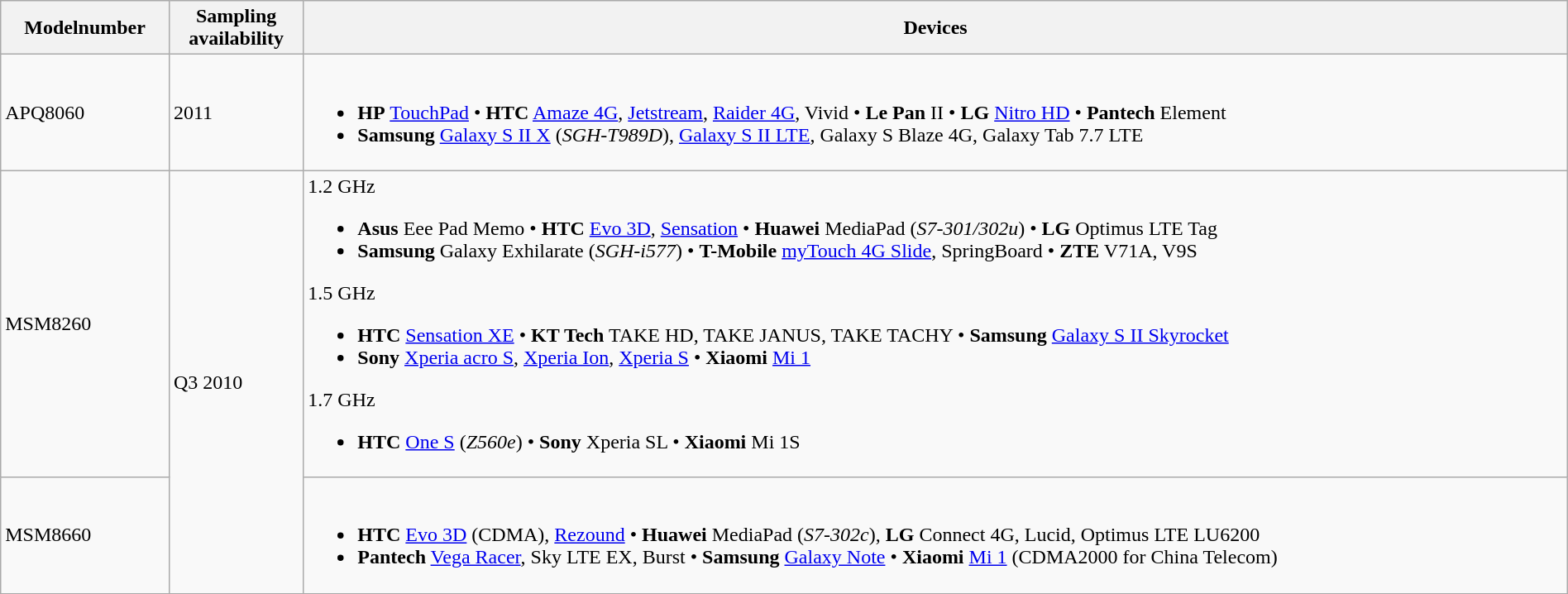<table class="wikitable" style="width:100%">
<tr>
<th>Modelnumber</th>
<th>Sampling<br>availability</th>
<th>Devices</th>
</tr>
<tr>
<td>APQ8060</td>
<td rowspan="1">2011</td>
<td><br><ul><li><strong>HP</strong> <a href='#'>TouchPad</a> • <strong>HTC</strong> <a href='#'>Amaze 4G</a>, <a href='#'>Jetstream</a>, <a href='#'>Raider 4G</a>, Vivid • <strong>Le Pan</strong> II • <strong>LG</strong> <a href='#'>Nitro HD</a> • <strong>Pantech</strong> Element</li><li><strong>Samsung</strong> <a href='#'>Galaxy S II X</a> (<em>SGH-T989D</em>), <a href='#'>Galaxy S II LTE</a>, Galaxy S Blaze 4G, Galaxy Tab 7.7 LTE</li></ul></td>
</tr>
<tr>
<td>MSM8260</td>
<td rowspan="2">Q3 2010</td>
<td>1.2 GHz<br><ul><li><strong>Asus</strong> Eee Pad Memo • <strong>HTC</strong> <a href='#'>Evo 3D</a>, <a href='#'>Sensation</a> • <strong>Huawei</strong> MediaPad (<em>S7-301/302u</em>) • <strong>LG</strong> Optimus LTE Tag</li><li><strong>Samsung</strong> Galaxy Exhilarate (<em>SGH-i577</em>) • <strong>T-Mobile</strong> <a href='#'>myTouch 4G Slide</a>, SpringBoard • <strong>ZTE</strong> V71A, V9S</li></ul>1.5 GHz<ul><li><strong>HTC</strong> <a href='#'>Sensation XE</a> • <strong>KT Tech</strong> TAKE HD, TAKE JANUS, TAKE TACHY • <strong>Samsung</strong> <a href='#'>Galaxy S II Skyrocket</a></li><li><strong>Sony</strong> <a href='#'>Xperia acro S</a>, <a href='#'>Xperia Ion</a>, <a href='#'>Xperia S</a> • <strong>Xiaomi</strong> <a href='#'>Mi 1</a></li></ul>1.7 GHz<ul><li><strong>HTC</strong> <a href='#'>One S</a> (<em>Z560e</em>) • <strong>Sony</strong> Xperia SL • <strong>Xiaomi</strong> Mi 1S</li></ul></td>
</tr>
<tr>
<td>MSM8660</td>
<td><br><ul><li><strong>HTC</strong> <a href='#'>Evo 3D</a> (CDMA), <a href='#'>Rezound</a> • <strong>Huawei</strong> MediaPad (<em>S7-302c</em>), <strong>LG</strong> Connect 4G, Lucid, Optimus LTE LU6200</li><li><strong>Pantech</strong> <a href='#'>Vega Racer</a>, Sky LTE EX, Burst • <strong>Samsung</strong> <a href='#'>Galaxy Note</a> • <strong>Xiaomi</strong> <a href='#'>Mi 1</a> (CDMA2000 for China Telecom)</li></ul></td>
</tr>
<tr>
</tr>
</table>
